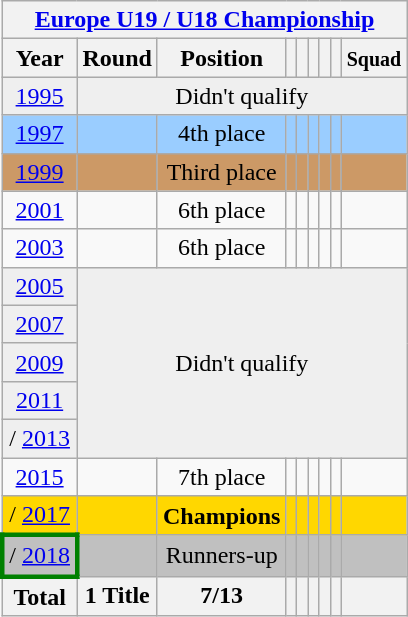<table class="wikitable" style="text-align: center;">
<tr>
<th colspan=9><a href='#'>Europe U19 / U18 Championship</a></th>
</tr>
<tr>
<th>Year</th>
<th>Round</th>
<th>Position</th>
<th></th>
<th></th>
<th></th>
<th></th>
<th></th>
<th><small>Squad</small></th>
</tr>
<tr bgcolor="efefef">
<td> <a href='#'>1995</a></td>
<td colspan=9>Didn't qualify</td>
</tr>
<tr bgcolor=9acdff>
<td> <a href='#'>1997</a></td>
<td></td>
<td>4th place</td>
<td></td>
<td></td>
<td></td>
<td></td>
<td></td>
<td></td>
</tr>
<tr bgcolor=cc9966>
<td> <a href='#'>1999</a></td>
<td></td>
<td>Third place</td>
<td></td>
<td></td>
<td></td>
<td></td>
<td></td>
<td></td>
</tr>
<tr>
<td> <a href='#'>2001</a></td>
<td></td>
<td>6th place</td>
<td></td>
<td></td>
<td></td>
<td></td>
<td></td>
<td></td>
</tr>
<tr>
<td> <a href='#'>2003</a></td>
<td></td>
<td>6th place</td>
<td></td>
<td></td>
<td></td>
<td></td>
<td></td>
<td></td>
</tr>
<tr bgcolor="efefef">
<td> <a href='#'>2005</a></td>
<td colspan=9 rowspan=5>Didn't qualify</td>
</tr>
<tr bgcolor="efefef">
<td> <a href='#'>2007</a></td>
</tr>
<tr bgcolor="efefef">
<td> <a href='#'>2009</a></td>
</tr>
<tr bgcolor="efefef">
<td> <a href='#'>2011</a></td>
</tr>
<tr bgcolor="efefef">
<td>/ <a href='#'>2013</a></td>
</tr>
<tr bgcolor=>
<td> <a href='#'>2015</a></td>
<td></td>
<td>7th place</td>
<td></td>
<td></td>
<td></td>
<td></td>
<td></td>
<td></td>
</tr>
<tr bgcolor=gold>
<td>/ <a href='#'>2017</a></td>
<td></td>
<td><strong>Champions</strong></td>
<td></td>
<td></td>
<td></td>
<td></td>
<td></td>
<td></td>
</tr>
<tr bgcolor=silver>
<td style="border:3px solid green">/ <a href='#'>2018</a></td>
<td></td>
<td>Runners-up</td>
<td></td>
<td></td>
<td></td>
<td></td>
<td></td>
<td></td>
</tr>
<tr>
<th>Total</th>
<th>1 Title</th>
<th>7/13</th>
<th></th>
<th></th>
<th></th>
<th></th>
<th></th>
<th></th>
</tr>
</table>
